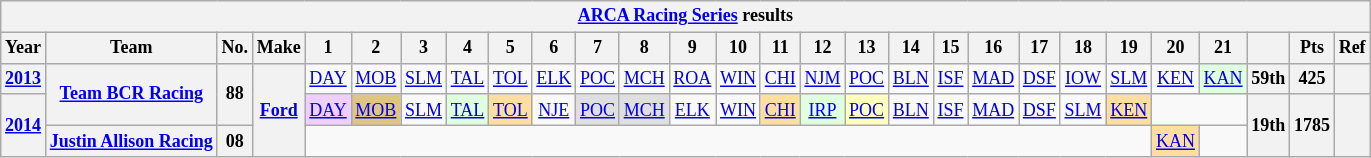<table class="wikitable" style="text-align:center; font-size:75%">
<tr>
<th colspan=45><a href='#'>ARCA Racing Series</a> results</th>
</tr>
<tr>
<th>Year</th>
<th>Team</th>
<th>No.</th>
<th>Make</th>
<th>1</th>
<th>2</th>
<th>3</th>
<th>4</th>
<th>5</th>
<th>6</th>
<th>7</th>
<th>8</th>
<th>9</th>
<th>10</th>
<th>11</th>
<th>12</th>
<th>13</th>
<th>14</th>
<th>15</th>
<th>16</th>
<th>17</th>
<th>18</th>
<th>19</th>
<th>20</th>
<th>21</th>
<th></th>
<th>Pts</th>
<th>Ref</th>
</tr>
<tr>
<th><a href='#'>2013</a></th>
<th rowspan=2><a href='#'>Team BCR Racing</a></th>
<th rowspan=2>88</th>
<th rowspan=3><a href='#'>Ford</a></th>
<td><a href='#'>DAY</a></td>
<td><a href='#'>MOB</a></td>
<td><a href='#'>SLM</a></td>
<td><a href='#'>TAL</a></td>
<td><a href='#'>TOL</a></td>
<td><a href='#'>ELK</a></td>
<td><a href='#'>POC</a></td>
<td><a href='#'>MCH</a></td>
<td><a href='#'>ROA</a></td>
<td><a href='#'>WIN</a></td>
<td><a href='#'>CHI</a></td>
<td><a href='#'>NJM</a></td>
<td><a href='#'>POC</a></td>
<td><a href='#'>BLN</a></td>
<td><a href='#'>ISF</a></td>
<td><a href='#'>MAD</a></td>
<td><a href='#'>DSF</a></td>
<td><a href='#'>IOW</a></td>
<td><a href='#'>SLM</a></td>
<td><a href='#'>KEN</a></td>
<td style="background:#DFFFDF;"><a href='#'>KAN</a><br></td>
<th>59th</th>
<th>425</th>
<th></th>
</tr>
<tr>
<th rowspan=2><a href='#'>2014</a></th>
<td style="background:#EFCFFF;"><a href='#'>DAY</a><br></td>
<td style="background:#DFC484;"><a href='#'>MOB</a><br></td>
<td><a href='#'>SLM</a></td>
<td style="background:#DFFFDF;"><a href='#'>TAL</a><br></td>
<td style="background:#FFDF9F;"><a href='#'>TOL</a><br></td>
<td><a href='#'>NJE</a></td>
<td style="background:#DFDFDF;"><a href='#'>POC</a><br></td>
<td style="background:#DFDFDF;"><a href='#'>MCH</a><br></td>
<td><a href='#'>ELK</a></td>
<td><a href='#'>WIN</a></td>
<td style="background:#FFDF9F;"><a href='#'>CHI</a><br></td>
<td style="background:#DFFFDF;"><a href='#'>IRP</a><br></td>
<td style="background:#FFFFBF;"><a href='#'>POC</a><br></td>
<td><a href='#'>BLN</a></td>
<td><a href='#'>ISF</a></td>
<td><a href='#'>MAD</a></td>
<td><a href='#'>DSF</a></td>
<td><a href='#'>SLM</a></td>
<td style="background:#FFDF9F;"><a href='#'>KEN</a><br></td>
<td colspan=2></td>
<th rowspan=2>19th</th>
<th rowspan=2>1785</th>
<th rowspan=2></th>
</tr>
<tr>
<th><a href='#'>Justin Allison Racing</a></th>
<th>08</th>
<td colspan=19></td>
<td style="background:#FFDF9F;"><a href='#'>KAN</a><br></td>
<td></td>
</tr>
</table>
